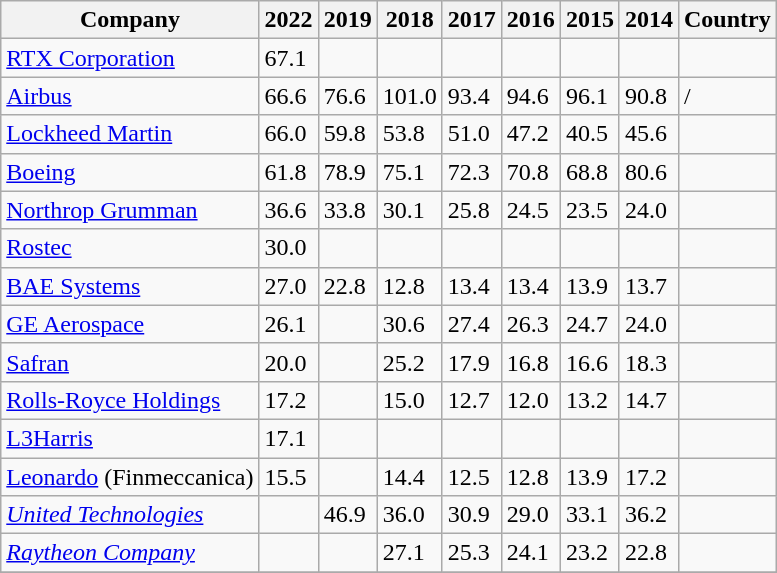<table class="wikitable sortable">
<tr>
<th>Company</th>
<th>2022</th>
<th>2019</th>
<th>2018</th>
<th>2017</th>
<th>2016</th>
<th>2015</th>
<th>2014</th>
<th>Country</th>
</tr>
<tr>
<td><a href='#'>RTX Corporation</a></td>
<td>67.1</td>
<td></td>
<td></td>
<td></td>
<td></td>
<td></td>
<td></td>
<td></td>
</tr>
<tr>
<td><a href='#'>Airbus</a></td>
<td>66.6</td>
<td>76.6</td>
<td>101.0</td>
<td>93.4</td>
<td>94.6</td>
<td>96.1</td>
<td>90.8</td>
<td> / </td>
</tr>
<tr>
<td><a href='#'>Lockheed Martin</a></td>
<td>66.0</td>
<td>59.8</td>
<td>53.8</td>
<td>51.0</td>
<td>47.2</td>
<td>40.5</td>
<td>45.6</td>
<td></td>
</tr>
<tr>
<td><a href='#'>Boeing</a></td>
<td>61.8</td>
<td>78.9</td>
<td>75.1</td>
<td>72.3</td>
<td>70.8</td>
<td>68.8</td>
<td>80.6</td>
<td></td>
</tr>
<tr>
<td><a href='#'>Northrop Grumman</a></td>
<td>36.6</td>
<td>33.8</td>
<td>30.1</td>
<td>25.8</td>
<td>24.5</td>
<td>23.5</td>
<td>24.0</td>
<td></td>
</tr>
<tr>
<td><a href='#'>Rostec</a></td>
<td>30.0</td>
<td></td>
<td></td>
<td></td>
<td></td>
<td></td>
<td></td>
<td></td>
</tr>
<tr>
<td><a href='#'>BAE Systems</a></td>
<td>27.0</td>
<td>22.8</td>
<td>12.8</td>
<td>13.4</td>
<td>13.4</td>
<td>13.9</td>
<td>13.7</td>
<td></td>
</tr>
<tr>
<td><a href='#'>GE Aerospace</a></td>
<td>26.1</td>
<td></td>
<td>30.6</td>
<td>27.4</td>
<td>26.3</td>
<td>24.7</td>
<td>24.0</td>
<td></td>
</tr>
<tr>
<td><a href='#'>Safran</a></td>
<td>20.0</td>
<td></td>
<td>25.2</td>
<td>17.9</td>
<td>16.8</td>
<td>16.6</td>
<td>18.3</td>
<td></td>
</tr>
<tr>
<td><a href='#'>Rolls-Royce Holdings</a></td>
<td>17.2</td>
<td></td>
<td>15.0</td>
<td>12.7</td>
<td>12.0</td>
<td>13.2</td>
<td>14.7</td>
<td></td>
</tr>
<tr>
<td><a href='#'>L3Harris</a></td>
<td>17.1</td>
<td></td>
<td></td>
<td></td>
<td></td>
<td></td>
<td></td>
<td></td>
</tr>
<tr>
<td><a href='#'>Leonardo</a> (Finmeccanica)</td>
<td>15.5</td>
<td></td>
<td>14.4</td>
<td>12.5</td>
<td>12.8</td>
<td>13.9</td>
<td>17.2</td>
<td></td>
</tr>
<tr>
<td><em><a href='#'>United Technologies</a></em></td>
<td></td>
<td>46.9</td>
<td>36.0</td>
<td>30.9</td>
<td>29.0</td>
<td>33.1</td>
<td>36.2</td>
<td></td>
</tr>
<tr>
<td><em><a href='#'>Raytheon Company</a></em></td>
<td></td>
<td></td>
<td>27.1</td>
<td>25.3</td>
<td>24.1</td>
<td>23.2</td>
<td>22.8</td>
<td></td>
</tr>
<tr>
</tr>
</table>
